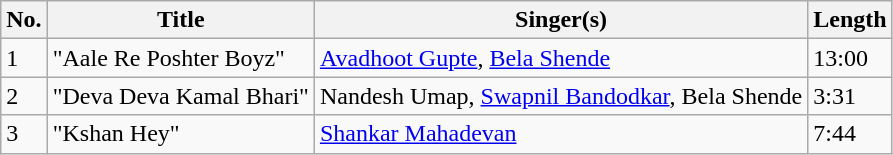<table class="wikitable">
<tr>
<th>No.</th>
<th>Title</th>
<th>Singer(s)</th>
<th>Length</th>
</tr>
<tr>
<td>1</td>
<td>"Aale Re Poshter Boyz"</td>
<td><a href='#'>Avadhoot Gupte</a>, <a href='#'>Bela Shende</a></td>
<td>13:00</td>
</tr>
<tr>
<td>2</td>
<td>"Deva Deva Kamal Bhari"</td>
<td>Nandesh Umap, <a href='#'>Swapnil Bandodkar</a>, Bela Shende</td>
<td>3:31</td>
</tr>
<tr>
<td>3</td>
<td>"Kshan Hey"</td>
<td><a href='#'>Shankar Mahadevan</a></td>
<td>7:44</td>
</tr>
</table>
